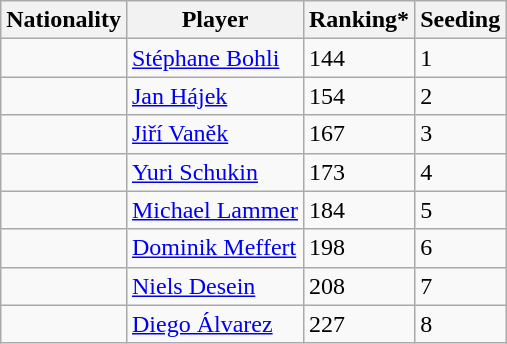<table class="wikitable" border="1">
<tr>
<th>Nationality</th>
<th>Player</th>
<th>Ranking*</th>
<th>Seeding</th>
</tr>
<tr>
<td></td>
<td><a href='#'>Stéphane Bohli</a></td>
<td>144</td>
<td>1</td>
</tr>
<tr>
<td></td>
<td><a href='#'>Jan Hájek</a></td>
<td>154</td>
<td>2</td>
</tr>
<tr>
<td></td>
<td><a href='#'>Jiří Vaněk</a></td>
<td>167</td>
<td>3</td>
</tr>
<tr>
<td></td>
<td><a href='#'>Yuri Schukin</a></td>
<td>173</td>
<td>4</td>
</tr>
<tr>
<td></td>
<td><a href='#'>Michael Lammer</a></td>
<td>184</td>
<td>5</td>
</tr>
<tr>
<td></td>
<td><a href='#'>Dominik Meffert</a></td>
<td>198</td>
<td>6</td>
</tr>
<tr>
<td></td>
<td><a href='#'>Niels Desein</a></td>
<td>208</td>
<td>7</td>
</tr>
<tr>
<td></td>
<td><a href='#'>Diego Álvarez</a></td>
<td>227</td>
<td>8</td>
</tr>
</table>
